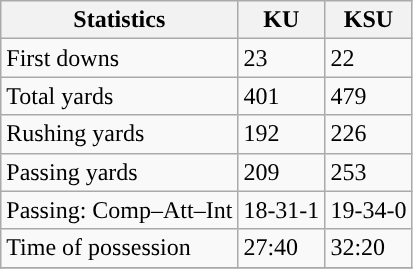<table class="wikitable" style="float: left;">
<tr>
<th>Statistics</th>
<th>KU</th>
<th>KSU</th>
</tr>
<tr>
<td>First downs</td>
<td>23</td>
<td>22</td>
</tr>
<tr>
<td>Total yards</td>
<td>401</td>
<td>479</td>
</tr>
<tr>
<td>Rushing yards</td>
<td>192</td>
<td>226</td>
</tr>
<tr>
<td>Passing yards</td>
<td>209</td>
<td>253</td>
</tr>
<tr>
<td>Passing: Comp–Att–Int</td>
<td>18-31-1</td>
<td>19-34-0</td>
</tr>
<tr>
<td>Time of possession</td>
<td>27:40</td>
<td>32:20</td>
</tr>
<tr>
</tr>
</table>
